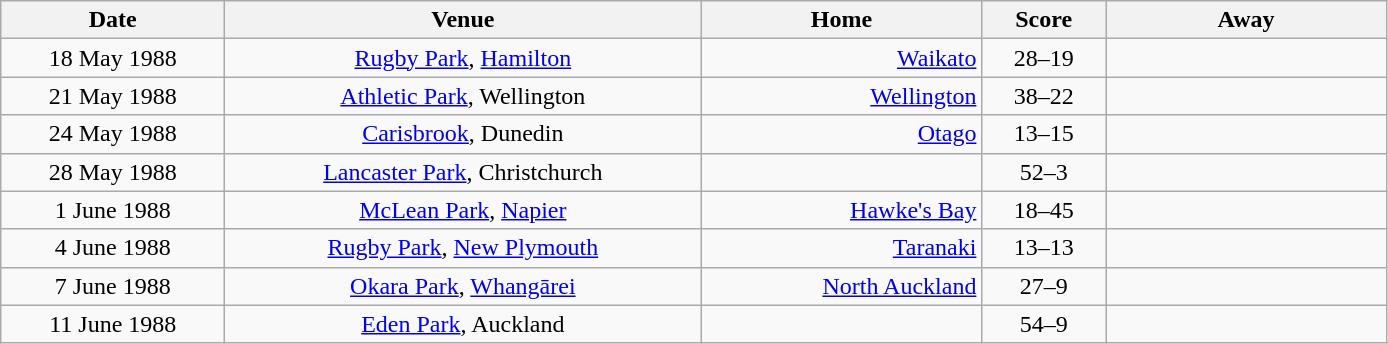<table class="wikitable" style="text-align:center">
<tr>
<th style="width:142px">Date</th>
<th scope="col" style="width:310px">Venue</th>
<th style="width:180px">Home</th>
<th style="width:75px">Score</th>
<th style="width:180px">Away</th>
</tr>
<tr>
<td>18 May 1988</td>
<td><a href='#'>Rugby Park</a>, <a href='#'>Hamilton</a></td>
<td style="text-align:right"><a href='#'>Waikato</a></td>
<td>28–19</td>
<td style="text-align:left"></td>
</tr>
<tr>
<td>21 May 1988</td>
<td><a href='#'>Athletic Park</a>, Wellington</td>
<td style="text-align:right"><a href='#'>Wellington</a></td>
<td>38–22</td>
<td style="text-align:left"></td>
</tr>
<tr>
<td>24 May 1988</td>
<td><a href='#'>Carisbrook</a>, Dunedin</td>
<td style="text-align:right"><a href='#'>Otago</a></td>
<td>13–15</td>
<td style="text-align:left"></td>
</tr>
<tr>
<td>28 May 1988</td>
<td><a href='#'>Lancaster Park</a>, Christchurch</td>
<td style="text-align:right"></td>
<td>52–3</td>
<td style="text-align:left"></td>
</tr>
<tr>
<td>1 June 1988</td>
<td><a href='#'>McLean Park</a>, <a href='#'>Napier</a></td>
<td style="text-align:right"><a href='#'>Hawke's Bay</a></td>
<td>18–45</td>
<td style="text-align:left"></td>
</tr>
<tr>
<td>4 June 1988</td>
<td><a href='#'>Rugby Park</a>, <a href='#'>New Plymouth</a></td>
<td style="text-align:right"><a href='#'>Taranaki</a></td>
<td>13–13</td>
<td style="text-align:left"></td>
</tr>
<tr>
<td>7 June 1988</td>
<td><a href='#'>Okara Park</a>, <a href='#'>Whangārei</a></td>
<td style="text-align:right"><a href='#'>North Auckland</a></td>
<td>27–9</td>
<td style="text-align:left"></td>
</tr>
<tr>
<td>11 June 1988</td>
<td><a href='#'>Eden Park</a>, Auckland</td>
<td style="text-align:right"></td>
<td>54–9</td>
<td style="text-align:left"></td>
</tr>
</table>
